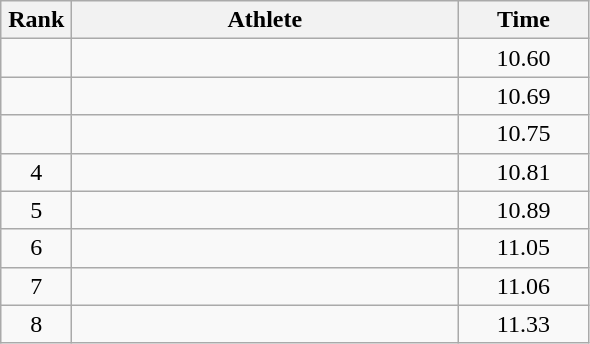<table class=wikitable style="text-align:center">
<tr>
<th width=40>Rank</th>
<th width=250>Athlete</th>
<th width=80>Time</th>
</tr>
<tr>
<td></td>
<td align=left></td>
<td>10.60</td>
</tr>
<tr>
<td></td>
<td align=left></td>
<td>10.69</td>
</tr>
<tr>
<td></td>
<td align=left></td>
<td>10.75</td>
</tr>
<tr>
<td>4</td>
<td align=left></td>
<td>10.81</td>
</tr>
<tr>
<td>5</td>
<td align=left></td>
<td>10.89</td>
</tr>
<tr>
<td>6</td>
<td align=left></td>
<td>11.05</td>
</tr>
<tr>
<td>7</td>
<td align=left></td>
<td>11.06</td>
</tr>
<tr>
<td>8</td>
<td align=left></td>
<td>11.33</td>
</tr>
</table>
